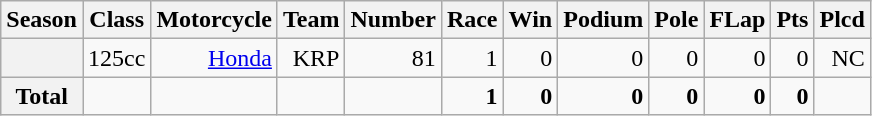<table class="wikitable">
<tr>
<th>Season</th>
<th>Class</th>
<th>Motorcycle</th>
<th>Team</th>
<th>Number</th>
<th>Race</th>
<th>Win</th>
<th>Podium</th>
<th>Pole</th>
<th>FLap</th>
<th>Pts</th>
<th>Plcd</th>
</tr>
<tr align="right">
<th></th>
<td>125cc</td>
<td><a href='#'>Honda</a></td>
<td>KRP</td>
<td>81</td>
<td>1</td>
<td>0</td>
<td>0</td>
<td>0</td>
<td>0</td>
<td>0</td>
<td>NC</td>
</tr>
<tr align="right">
<th>Total</th>
<td></td>
<td></td>
<td></td>
<td></td>
<td><strong>1</strong></td>
<td><strong>0</strong></td>
<td><strong>0</strong></td>
<td><strong>0</strong></td>
<td><strong>0</strong></td>
<td><strong>0</strong></td>
<td></td>
</tr>
</table>
